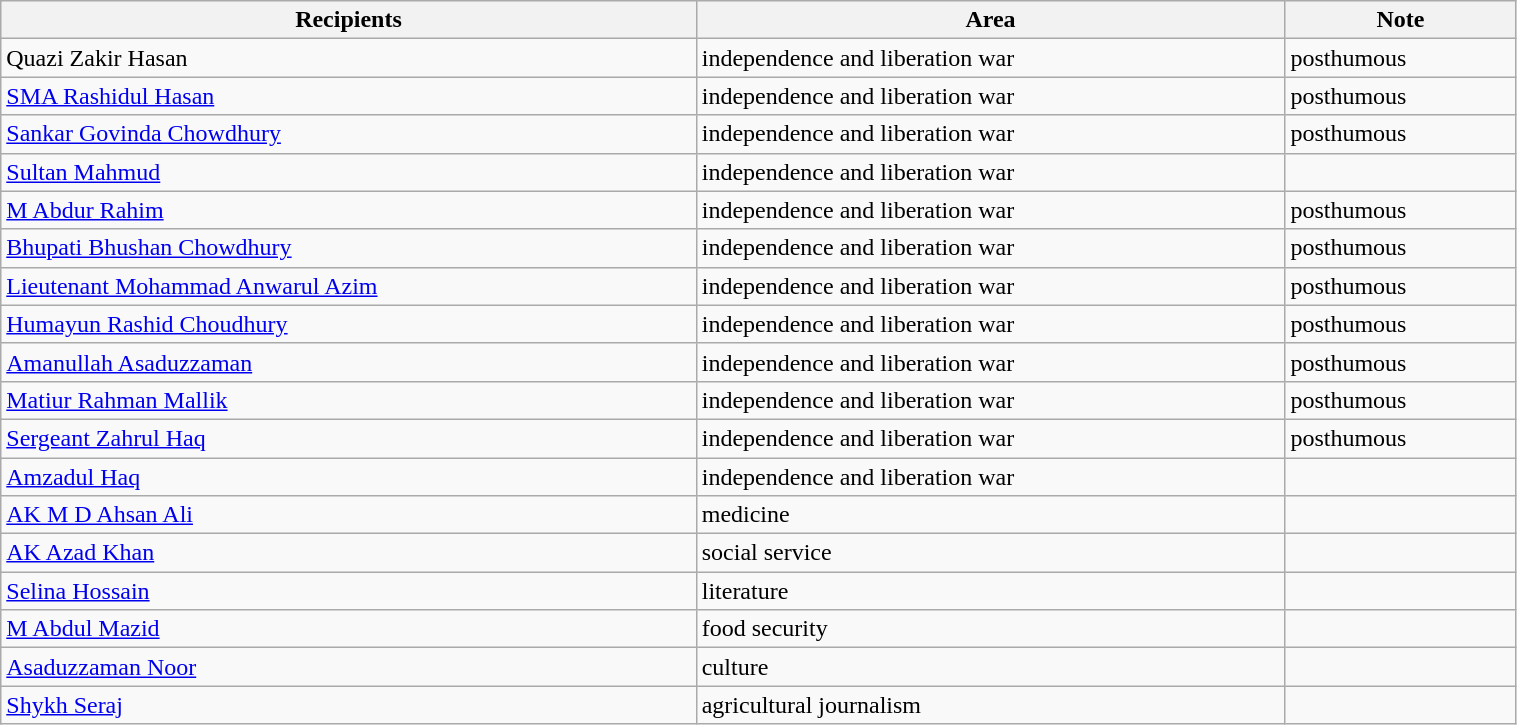<table class="wikitable" style="width:80%;">
<tr>
<th>Recipients</th>
<th>Area</th>
<th>Note</th>
</tr>
<tr>
<td>Quazi Zakir Hasan</td>
<td>independence and liberation war</td>
<td>posthumous</td>
</tr>
<tr>
<td><a href='#'>SMA Rashidul Hasan</a></td>
<td>independence and liberation war</td>
<td>posthumous</td>
</tr>
<tr>
<td><a href='#'>Sankar Govinda Chowdhury</a></td>
<td>independence and liberation war</td>
<td>posthumous</td>
</tr>
<tr>
<td><a href='#'>Sultan Mahmud</a></td>
<td>independence and liberation war</td>
<td></td>
</tr>
<tr>
<td><a href='#'>M Abdur Rahim</a></td>
<td>independence and liberation war</td>
<td>posthumous</td>
</tr>
<tr>
<td><a href='#'>Bhupati Bhushan Chowdhury</a></td>
<td>independence and liberation war</td>
<td>posthumous</td>
</tr>
<tr>
<td><a href='#'>Lieutenant Mohammad Anwarul Azim</a></td>
<td>independence and liberation war</td>
<td>posthumous</td>
</tr>
<tr>
<td><a href='#'>Humayun Rashid Choudhury</a></td>
<td>independence and liberation war</td>
<td>posthumous</td>
</tr>
<tr>
<td><a href='#'>Amanullah Asaduzzaman</a></td>
<td>independence and liberation war</td>
<td>posthumous</td>
</tr>
<tr>
<td><a href='#'>Matiur Rahman Mallik</a></td>
<td>independence and liberation war</td>
<td>posthumous</td>
</tr>
<tr>
<td><a href='#'>Sergeant Zahrul Haq</a></td>
<td>independence and liberation war</td>
<td>posthumous</td>
</tr>
<tr>
<td><a href='#'>Amzadul Haq</a></td>
<td>independence and liberation war</td>
<td></td>
</tr>
<tr>
<td><a href='#'>AK M D Ahsan Ali</a></td>
<td>medicine</td>
<td></td>
</tr>
<tr>
<td><a href='#'>AK Azad Khan</a></td>
<td>social service</td>
<td></td>
</tr>
<tr>
<td><a href='#'>Selina Hossain</a></td>
<td>literature</td>
<td></td>
</tr>
<tr>
<td><a href='#'>M Abdul Mazid</a></td>
<td>food security</td>
<td></td>
</tr>
<tr>
<td><a href='#'>Asaduzzaman Noor</a></td>
<td>culture</td>
<td></td>
</tr>
<tr>
<td><a href='#'>Shykh Seraj</a></td>
<td>agricultural journalism</td>
<td></td>
</tr>
</table>
